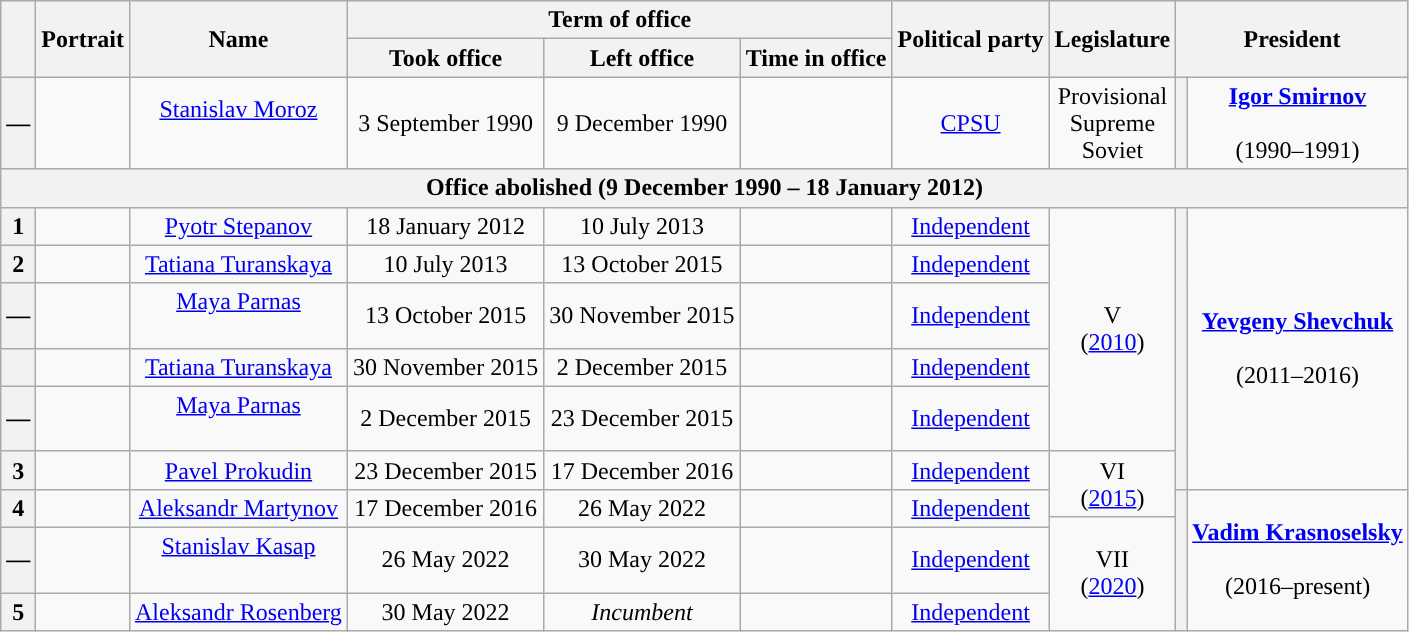<table class="wikitable" style="text-align:center">
<tr align=center bgcolor=#ebebeb>
<th rowspan=2></th>
<th rowspan=2>Portrait</th>
<th rowspan=2>Name<br></th>
<th colspan=3>Term of office</th>
<th rowspan=2>Political party</th>
<th rowspan=2>Legislature</th>
<th colspan=2 rowspan=2>President</th>
</tr>
<tr align=center bgcolor=#ebebeb>
<th>Took office</th>
<th>Left office</th>
<th>Time in office</th>
</tr>
<tr>
<th style="background:">—</th>
<td></td>
<td><a href='#'>Stanislav Moroz</a><br><br></td>
<td>3 September 1990</td>
<td>9 December 1990</td>
<td></td>
<td><a href='#'>CPSU</a></td>
<td>Provisional<br>Supreme<br>Soviet</td>
<th style="background:"></th>
<td><strong><a href='#'>Igor Smirnov</a></strong><br><br>(1990–1991)</td>
</tr>
<tr>
<th colspan=10>Office abolished (9 December 1990 – 18 January 2012)</th>
</tr>
<tr>
<th style="background:">1</th>
<td></td>
<td><a href='#'>Pyotr Stepanov</a><br></td>
<td>18 January 2012</td>
<td>10 July 2013</td>
<td></td>
<td><a href='#'>Independent</a></td>
<td rowspan=5>V<br>(<a href='#'>2010</a>)</td>
<th rowspan=6 style="background:"></th>
<td rowspan=6><strong><a href='#'>Yevgeny Shevchuk</a></strong><br><br>(2011–2016)</td>
</tr>
<tr>
<th style="background:">2</th>
<td></td>
<td><a href='#'>Tatiana Turanskaya</a><br></td>
<td>10 July 2013</td>
<td>13 October 2015</td>
<td></td>
<td><a href='#'>Independent</a></td>
</tr>
<tr>
<th style="background:">—</th>
<td></td>
<td><a href='#'>Maya Parnas</a><br><br></td>
<td>13 October 2015</td>
<td>30 November 2015</td>
<td></td>
<td><a href='#'>Independent</a></td>
</tr>
<tr>
<th style="background:"></th>
<td></td>
<td><a href='#'>Tatiana Turanskaya</a><br></td>
<td>30 November 2015</td>
<td>2 December 2015</td>
<td></td>
<td><a href='#'>Independent</a></td>
</tr>
<tr>
<th style="background:">—</th>
<td></td>
<td><a href='#'>Maya Parnas</a><br><br></td>
<td>2 December 2015</td>
<td>23 December 2015</td>
<td></td>
<td><a href='#'>Independent</a></td>
</tr>
<tr>
<th style="background:">3</th>
<td></td>
<td><a href='#'>Pavel Prokudin</a><br></td>
<td>23 December 2015</td>
<td>17 December 2016</td>
<td></td>
<td><a href='#'>Independent</a></td>
<td rowspan=2>VI<br>(<a href='#'>2015</a>)</td>
</tr>
<tr>
<th rowspan=2 style="background:">4</th>
<td rowspan=2></td>
<td rowspan=2><a href='#'>Aleksandr Martynov</a><br></td>
<td rowspan=2>17 December 2016</td>
<td rowspan=2>26 May 2022</td>
<td rowspan=2></td>
<td rowspan=2><a href='#'>Independent</a></td>
<th rowspan=4 style="background:"></th>
<td rowspan=4><strong><a href='#'>Vadim Krasnoselsky</a></strong><br><br>(2016–present)</td>
</tr>
<tr>
<td rowspan=3>VII<br>(<a href='#'>2020</a>)</td>
</tr>
<tr>
<th style="background:">—</th>
<td></td>
<td><a href='#'>Stanislav Kasap</a><br><br></td>
<td>26 May 2022</td>
<td>30 May 2022</td>
<td></td>
<td><a href='#'>Independent</a></td>
</tr>
<tr>
<th style="background:">5</th>
<td></td>
<td><a href='#'>Aleksandr Rosenberg</a><br></td>
<td>30 May 2022</td>
<td><em>Incumbent</em></td>
<td></td>
<td><a href='#'>Independent</a></td>
</tr>
</table>
